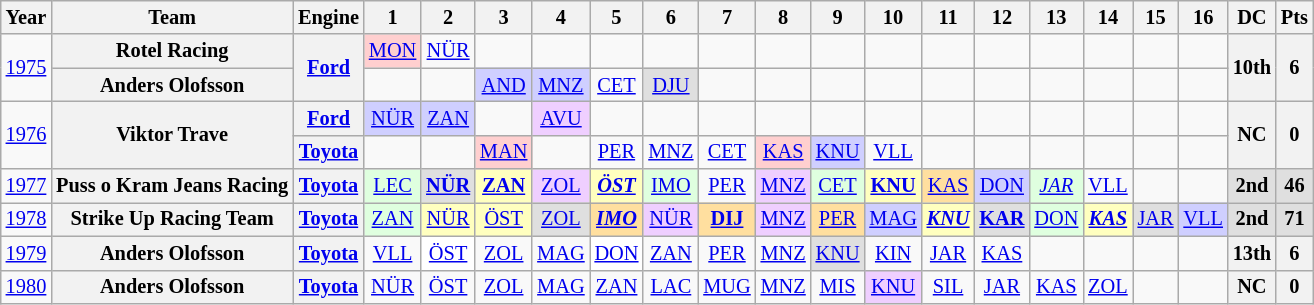<table class="wikitable" style="text-align:center; font-size:85%">
<tr>
<th>Year</th>
<th>Team</th>
<th>Engine</th>
<th>1</th>
<th>2</th>
<th>3</th>
<th>4</th>
<th>5</th>
<th>6</th>
<th>7</th>
<th>8</th>
<th>9</th>
<th>10</th>
<th>11</th>
<th>12</th>
<th>13</th>
<th>14</th>
<th>15</th>
<th>16</th>
<th>DC</th>
<th>Pts</th>
</tr>
<tr>
<td rowspan="2"><a href='#'>1975</a></td>
<th>Rotel Racing</th>
<th rowspan="2"><a href='#'>Ford</a></th>
<td style="background:#FFCFCF;"><a href='#'>MON</a><br></td>
<td><a href='#'>NÜR</a></td>
<td></td>
<td></td>
<td></td>
<td></td>
<td></td>
<td></td>
<td></td>
<td></td>
<td></td>
<td></td>
<td></td>
<td></td>
<td></td>
<td></td>
<th rowspan="2">10th</th>
<th rowspan="2">6</th>
</tr>
<tr>
<th>Anders Olofsson</th>
<td></td>
<td></td>
<td style="background:#CFCFFF;"><a href='#'>AND</a><br></td>
<td style="background:#CFCFFF;"><a href='#'>MNZ</a><br></td>
<td><a href='#'>CET</a></td>
<td style="background:#DFDFDF;"><a href='#'>DJU</a><br></td>
<td></td>
<td></td>
<td></td>
<td></td>
<td></td>
<td></td>
<td></td>
<td></td>
<td></td>
<td></td>
</tr>
<tr>
<td rowspan="2"><a href='#'>1976</a></td>
<th rowspan="2">Viktor Trave</th>
<th><a href='#'>Ford</a></th>
<td style="background:#CFCFFF;"><a href='#'>NÜR</a><br></td>
<td style="background:#CFCFFF;"><a href='#'>ZAN</a><br></td>
<td></td>
<td style="background:#EFCFFF;"><a href='#'>AVU</a><br></td>
<td></td>
<td></td>
<td></td>
<td></td>
<td></td>
<td></td>
<td></td>
<td></td>
<td></td>
<td></td>
<td></td>
<td></td>
<th rowspan="2">NC</th>
<th rowspan="2">0</th>
</tr>
<tr>
<th><a href='#'>Toyota</a></th>
<td></td>
<td></td>
<td style="background:#FFCFCF;"><a href='#'>MAN</a><br></td>
<td></td>
<td><a href='#'>PER</a></td>
<td><a href='#'>MNZ</a></td>
<td><a href='#'>CET</a></td>
<td style="background:#FFCFCF;"><a href='#'>KAS</a><br></td>
<td style="background:#CFCFFF;"><a href='#'>KNU</a><br></td>
<td><a href='#'>VLL</a></td>
<td></td>
<td></td>
<td></td>
<td></td>
<td></td>
<td></td>
</tr>
<tr>
<td><a href='#'>1977</a></td>
<th>Puss o Kram Jeans Racing</th>
<th><a href='#'>Toyota</a></th>
<td style="background:#DFFFDF;"><a href='#'>LEC</a><br></td>
<td style="background:#DFDFDF;"><a href='#'><strong>NÜR</strong></a><br></td>
<td style="background:#FFFFBF;"><a href='#'><strong>ZAN</strong></a><br></td>
<td style="background:#EFCFFF;"><a href='#'>ZOL</a><br></td>
<td style="background:#FFFFBF;"><a href='#'><strong><em>ÖST</em></strong></a><br></td>
<td style="background:#DFFFDF;"><a href='#'>IMO</a><br></td>
<td><a href='#'>PER</a></td>
<td style="background:#EFCFFF;"><a href='#'>MNZ</a><br></td>
<td style="background:#DFFFDF;"><a href='#'>CET</a><br></td>
<td style="background:#FFFFBF;"><a href='#'><strong>KNU</strong></a><br></td>
<td style="background:#FFDF9F;"><a href='#'>KAS</a><br></td>
<td style="background:#CFCFFF;"><a href='#'>DON</a><br></td>
<td style="background:#DFFFDF;"><a href='#'><em>JAR</em></a><br></td>
<td><a href='#'>VLL</a></td>
<td></td>
<td></td>
<th style="background:#DFDFDF">2nd</th>
<th style="background:#DFDFDF">46</th>
</tr>
<tr>
<td><a href='#'>1978</a></td>
<th>Strike Up Racing Team</th>
<th><a href='#'>Toyota</a></th>
<td style="background:#DFFFDF;"><a href='#'>ZAN</a><br></td>
<td style="background:#FFFFBF;"><a href='#'>NÜR</a><br></td>
<td style="background:#FFFFBF;"><a href='#'>ÖST</a><br></td>
<td style="background:#DFDFDF;"><a href='#'>ZOL</a><br></td>
<td style="background:#FFDF9F;"><strong><em><a href='#'>IMO</a></em></strong><br></td>
<td style="background:#EFCFFF;"><a href='#'>NÜR</a><br></td>
<td style="background:#FFDF9F;"><strong><a href='#'>DIJ</a></strong><br></td>
<td style="background:#EFCFFF;"><a href='#'>MNZ</a><br></td>
<td style="background:#FFDF9F;"><a href='#'>PER</a><br></td>
<td style="background:#CFCFFF;"><a href='#'>MAG</a><br></td>
<td style="background:#FFFFBF;"><strong><em><a href='#'>KNU</a></em></strong><br></td>
<td style="background:#DFDFDF;"><strong><a href='#'>KAR</a></strong><br></td>
<td style="background:#DFFFDF;"><a href='#'>DON</a><br></td>
<td style="background:#FFFFBF;"><strong><em><a href='#'>KAS</a></em></strong><br></td>
<td style="background:#DFDFDF;"><a href='#'>JAR</a><br></td>
<td style="background:#CFCFFF;"><a href='#'>VLL</a><br></td>
<th style="background:#DFDFDF;">2nd</th>
<th style="background:#DFDFDF;">71</th>
</tr>
<tr>
<td><a href='#'>1979</a></td>
<th>Anders Olofsson</th>
<th><a href='#'>Toyota</a></th>
<td><a href='#'>VLL</a></td>
<td style="background:#FFFFFF;"><a href='#'>ÖST</a><br></td>
<td><a href='#'>ZOL</a></td>
<td><a href='#'>MAG</a></td>
<td style="background:#FFFFFF;"><a href='#'>DON</a><br></td>
<td><a href='#'>ZAN</a></td>
<td><a href='#'>PER</a></td>
<td><a href='#'>MNZ</a></td>
<td style="background:#DFDFDF;"><a href='#'>KNU</a><br></td>
<td><a href='#'>KIN</a></td>
<td><a href='#'>JAR</a></td>
<td><a href='#'>KAS</a></td>
<td></td>
<td></td>
<td></td>
<td></td>
<th>13th</th>
<th>6</th>
</tr>
<tr>
<td><a href='#'>1980</a></td>
<th>Anders Olofsson</th>
<th><a href='#'>Toyota</a></th>
<td><a href='#'>NÜR</a></td>
<td><a href='#'>ÖST</a></td>
<td><a href='#'>ZOL</a></td>
<td><a href='#'>MAG</a></td>
<td><a href='#'>ZAN</a></td>
<td><a href='#'>LAC</a></td>
<td><a href='#'>MUG</a></td>
<td><a href='#'>MNZ</a></td>
<td><a href='#'>MIS</a></td>
<td style="background:#EFCFFF;"><a href='#'>KNU</a><br></td>
<td><a href='#'>SIL</a></td>
<td><a href='#'>JAR</a></td>
<td><a href='#'>KAS</a></td>
<td><a href='#'>ZOL</a></td>
<td></td>
<td></td>
<th>NC</th>
<th>0</th>
</tr>
</table>
